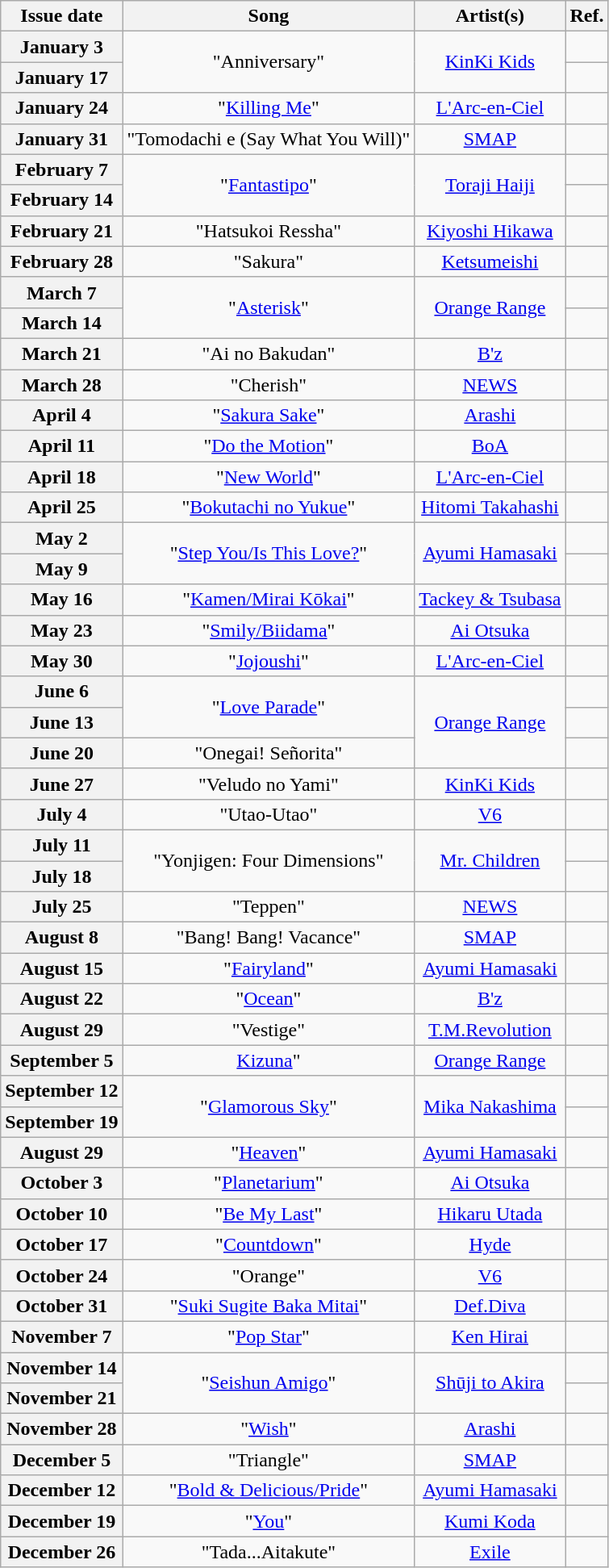<table class="wikitable plainrowheaders" style="text-align: center">
<tr>
<th>Issue date</th>
<th>Song</th>
<th>Artist(s)</th>
<th>Ref.</th>
</tr>
<tr>
<th scope="row">January 3</th>
<td rowspan="2">"Anniversary"</td>
<td rowspan="2"><a href='#'>KinKi Kids</a></td>
<td></td>
</tr>
<tr>
<th scope="row">January 17</th>
<td></td>
</tr>
<tr>
<th scope="row">January 24</th>
<td rowspan="1">"<a href='#'>Killing Me</a>"</td>
<td rowspan="1"><a href='#'>L'Arc-en-Ciel</a></td>
<td></td>
</tr>
<tr>
<th scope="row">January 31</th>
<td rowspan="1">"Tomodachi e (Say What You Will)"</td>
<td rowspan="1"><a href='#'>SMAP</a></td>
<td></td>
</tr>
<tr>
<th scope="row">February 7</th>
<td rowspan="2">"<a href='#'>Fantastipo</a>"</td>
<td rowspan="2"><a href='#'>Toraji Haiji</a></td>
<td></td>
</tr>
<tr>
<th scope="row">February 14</th>
<td></td>
</tr>
<tr>
<th scope="row">February 21</th>
<td rowspan="1">"Hatsukoi Ressha"</td>
<td rowspan="1"><a href='#'>Kiyoshi Hikawa</a></td>
<td></td>
</tr>
<tr>
<th scope="row">February 28</th>
<td rowspan="1">"Sakura"</td>
<td rowspan="1"><a href='#'>Ketsumeishi</a></td>
<td></td>
</tr>
<tr>
<th scope="row">March 7</th>
<td rowspan="2">"<a href='#'>Asterisk</a>"</td>
<td rowspan="2"><a href='#'>Orange Range</a></td>
<td></td>
</tr>
<tr>
<th scope="row">March 14</th>
<td></td>
</tr>
<tr>
<th scope="row">March 21</th>
<td rowspan="1">"Ai no Bakudan"</td>
<td rowspan="1"><a href='#'>B'z</a></td>
<td></td>
</tr>
<tr>
<th scope="row">March 28</th>
<td rowspan="1">"Cherish"</td>
<td rowspan="1"><a href='#'>NEWS</a></td>
<td></td>
</tr>
<tr>
<th scope="row">April 4</th>
<td rowspan="1">"<a href='#'>Sakura Sake</a>"</td>
<td rowspan="1"><a href='#'>Arashi</a></td>
<td></td>
</tr>
<tr>
<th scope="row">April 11</th>
<td rowspan="1">"<a href='#'>Do the Motion</a>"</td>
<td rowspan="1"><a href='#'>BoA</a></td>
<td></td>
</tr>
<tr>
<th scope="row">April 18</th>
<td rowspan="1">"<a href='#'>New World</a>"</td>
<td rowspan="1"><a href='#'>L'Arc-en-Ciel</a></td>
<td></td>
</tr>
<tr>
<th scope="row">April 25</th>
<td rowspan="1">"<a href='#'>Bokutachi no Yukue</a>"</td>
<td rowspan="1"><a href='#'>Hitomi Takahashi</a></td>
<td></td>
</tr>
<tr>
<th scope="row">May 2</th>
<td rowspan="2">"<a href='#'>Step You/Is This Love?</a>"</td>
<td rowspan="2"><a href='#'>Ayumi Hamasaki</a></td>
<td></td>
</tr>
<tr>
<th scope="row">May 9</th>
<td></td>
</tr>
<tr>
<th scope="row">May 16</th>
<td rowspan="1">"<a href='#'>Kamen/Mirai Kōkai</a>"</td>
<td rowspan="1"><a href='#'>Tackey & Tsubasa</a></td>
<td></td>
</tr>
<tr>
<th scope="row">May 23</th>
<td rowspan="1">"<a href='#'>Smily/Biidama</a>"</td>
<td rowspan="1"><a href='#'>Ai Otsuka</a></td>
<td></td>
</tr>
<tr>
<th scope="row">May 30</th>
<td rowspan="1">"<a href='#'>Jojoushi</a>"</td>
<td rowspan="1"><a href='#'>L'Arc-en-Ciel</a></td>
<td></td>
</tr>
<tr>
<th scope="row">June 6</th>
<td rowspan="2">"<a href='#'>Love Parade</a>"</td>
<td rowspan="3"><a href='#'>Orange Range</a></td>
<td></td>
</tr>
<tr>
<th scope="row">June 13</th>
<td></td>
</tr>
<tr>
<th scope="row">June 20</th>
<td rowspan="1">"Onegai! Señorita"</td>
<td></td>
</tr>
<tr>
<th scope="row">June 27</th>
<td rowspan="1">"Veludo no Yami"</td>
<td rowspan="1"><a href='#'>KinKi Kids</a></td>
<td></td>
</tr>
<tr>
<th scope="row">July 4</th>
<td rowspan="1">"Utao-Utao"</td>
<td rowspan="1"><a href='#'>V6</a></td>
<td></td>
</tr>
<tr>
<th scope="row">July 11</th>
<td rowspan="2">"Yonjigen: Four Dimensions"</td>
<td rowspan="2"><a href='#'>Mr. Children</a></td>
<td></td>
</tr>
<tr>
<th scope="row">July 18</th>
<td></td>
</tr>
<tr>
<th scope="row">July 25</th>
<td rowspan="1">"Teppen"</td>
<td rowspan="1"><a href='#'>NEWS</a></td>
<td></td>
</tr>
<tr>
<th scope="row">August 8</th>
<td rowspan="1">"Bang! Bang! Vacance"</td>
<td rowspan="1"><a href='#'>SMAP</a></td>
<td></td>
</tr>
<tr>
<th scope="row">August 15</th>
<td rowspan="1">"<a href='#'>Fairyland</a>"</td>
<td rowspan="1"><a href='#'>Ayumi Hamasaki</a></td>
<td></td>
</tr>
<tr>
<th scope="row">August 22</th>
<td rowspan="1">"<a href='#'>Ocean</a>"</td>
<td rowspan="1"><a href='#'>B'z</a></td>
<td></td>
</tr>
<tr>
<th scope="row">August 29</th>
<td rowspan="1">"Vestige"</td>
<td rowspan="1"><a href='#'>T.M.Revolution</a></td>
<td></td>
</tr>
<tr>
<th scope="row">September 5</th>
<td rowspan="1"><a href='#'>Kizuna</a>"</td>
<td rowspan="1"><a href='#'>Orange Range</a></td>
<td></td>
</tr>
<tr>
<th scope="row">September 12</th>
<td rowspan="2">"<a href='#'>Glamorous Sky</a>"</td>
<td rowspan="2"><a href='#'>Mika Nakashima</a></td>
<td></td>
</tr>
<tr>
<th scope="row">September 19</th>
<td></td>
</tr>
<tr>
<th scope="row">August 29</th>
<td rowspan="1">"<a href='#'>Heaven</a>"</td>
<td rowspan="1"><a href='#'>Ayumi Hamasaki</a></td>
<td></td>
</tr>
<tr>
<th scope="row">October 3</th>
<td rowspan="1">"<a href='#'>Planetarium</a>"</td>
<td rowspan="1"><a href='#'>Ai Otsuka</a></td>
<td></td>
</tr>
<tr>
<th scope="row">October 10</th>
<td rowspan="1">"<a href='#'>Be My Last</a>"</td>
<td rowspan="1"><a href='#'>Hikaru Utada</a></td>
<td></td>
</tr>
<tr>
<th scope="row">October 17</th>
<td rowspan="1">"<a href='#'>Countdown</a>"</td>
<td rowspan="1"><a href='#'>Hyde</a></td>
<td></td>
</tr>
<tr>
<th scope="row">October 24</th>
<td rowspan="1">"Orange"</td>
<td rowspan="1"><a href='#'>V6</a></td>
<td></td>
</tr>
<tr>
<th scope="row">October 31</th>
<td rowspan="1">"<a href='#'>Suki Sugite Baka Mitai</a>"</td>
<td rowspan="1"><a href='#'>Def.Diva</a></td>
<td></td>
</tr>
<tr>
<th scope="row">November 7</th>
<td rowspan="1">"<a href='#'>Pop Star</a>"</td>
<td rowspan="1"><a href='#'>Ken Hirai</a></td>
<td></td>
</tr>
<tr>
<th scope="row">November 14</th>
<td rowspan="2">"<a href='#'>Seishun Amigo</a>"</td>
<td rowspan="2"><a href='#'>Shūji to Akira</a></td>
<td></td>
</tr>
<tr>
<th scope="row">November 21</th>
<td></td>
</tr>
<tr>
<th scope="row">November 28</th>
<td rowspan="1">"<a href='#'>Wish</a>"</td>
<td rowspan="1"><a href='#'>Arashi</a></td>
<td></td>
</tr>
<tr>
<th scope="row">December 5</th>
<td rowspan="1">"Triangle"</td>
<td rowspan="1"><a href='#'>SMAP</a></td>
<td></td>
</tr>
<tr>
<th scope="row">December 12</th>
<td rowspan="1">"<a href='#'>Bold & Delicious/Pride</a>"</td>
<td rowspan="1"><a href='#'>Ayumi Hamasaki</a></td>
<td></td>
</tr>
<tr>
<th scope="row">December 19</th>
<td rowspan="1">"<a href='#'>You</a>"</td>
<td rowspan="1"><a href='#'>Kumi Koda</a></td>
<td></td>
</tr>
<tr>
<th scope="row">December 26</th>
<td rowspan="1">"Tada...Aitakute"</td>
<td rowspan="1"><a href='#'>Exile</a></td>
<td></td>
</tr>
</table>
